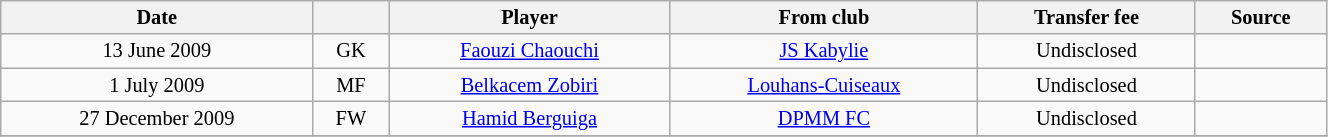<table class="wikitable sortable" style="width:70%; text-align:center; font-size:85%; text-align:centre;">
<tr>
<th>Date</th>
<th></th>
<th>Player</th>
<th>From club</th>
<th>Transfer fee</th>
<th>Source</th>
</tr>
<tr>
<td>13 June 2009</td>
<td>GK</td>
<td> <a href='#'>Faouzi Chaouchi</a></td>
<td><a href='#'>JS Kabylie</a></td>
<td>Undisclosed</td>
<td></td>
</tr>
<tr>
<td>1 July 2009</td>
<td>MF</td>
<td> <a href='#'>Belkacem Zobiri</a></td>
<td> <a href='#'>Louhans-Cuiseaux</a></td>
<td>Undisclosed</td>
<td></td>
</tr>
<tr>
<td>27 December 2009</td>
<td>FW</td>
<td> <a href='#'>Hamid Berguiga</a></td>
<td> <a href='#'>DPMM FC</a></td>
<td>Undisclosed</td>
<td></td>
</tr>
<tr>
</tr>
</table>
